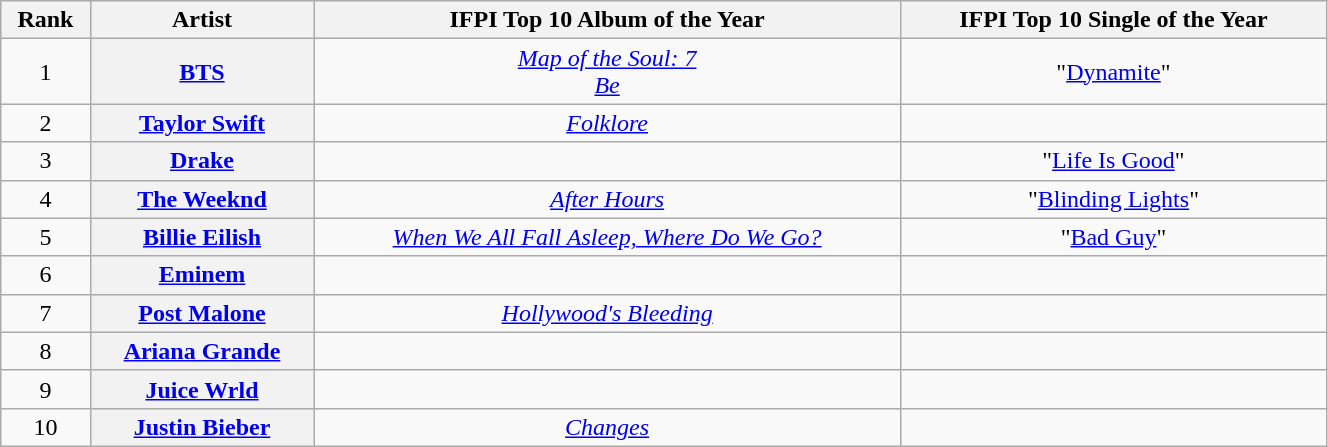<table class="wikitable unsortable plainrowheaders" style="text-align:center; width:70%">
<tr>
<th>Rank</th>
<th>Artist</th>
<th>IFPI Top 10 Album of the Year</th>
<th>IFPI Top 10 Single of the Year</th>
</tr>
<tr>
<td>1</td>
<th scope="row"><a href='#'>BTS</a></th>
<td><em><a href='#'>Map of the Soul: 7</a></em> <br><em><a href='#'>Be</a></em> </td>
<td>"<a href='#'>Dynamite</a>" </td>
</tr>
<tr>
<td>2</td>
<th scope="row"><a href='#'>Taylor Swift</a></th>
<td><em><a href='#'>Folklore</a></em> </td>
<td></td>
</tr>
<tr>
<td>3</td>
<th scope="row"><a href='#'>Drake</a></th>
<td></td>
<td>"<a href='#'>Life Is Good</a>" </td>
</tr>
<tr>
<td>4</td>
<th scope="row"><a href='#'>The Weeknd</a></th>
<td><em><a href='#'>After Hours</a></em> </td>
<td>"<a href='#'>Blinding Lights</a>" </td>
</tr>
<tr>
<td>5</td>
<th scope="row"><a href='#'>Billie Eilish</a></th>
<td><em><a href='#'>When We All Fall Asleep, Where Do We Go?</a></em> </td>
<td>"<a href='#'>Bad Guy</a>" </td>
</tr>
<tr>
<td>6</td>
<th scope="row"><a href='#'>Eminem</a></th>
<td></td>
<td></td>
</tr>
<tr>
<td>7</td>
<th scope="row"><a href='#'>Post Malone</a></th>
<td><em><a href='#'>Hollywood's Bleeding</a></em> </td>
<td></td>
</tr>
<tr>
<td>8</td>
<th scope="row"><a href='#'>Ariana Grande</a></th>
<td></td>
<td></td>
</tr>
<tr>
<td>9</td>
<th scope="row"><a href='#'>Juice Wrld</a></th>
<td></td>
<td></td>
</tr>
<tr>
<td>10</td>
<th scope="row"><a href='#'>Justin Bieber</a></th>
<td><em><a href='#'>Changes</a></em> </td>
<td></td>
</tr>
</table>
